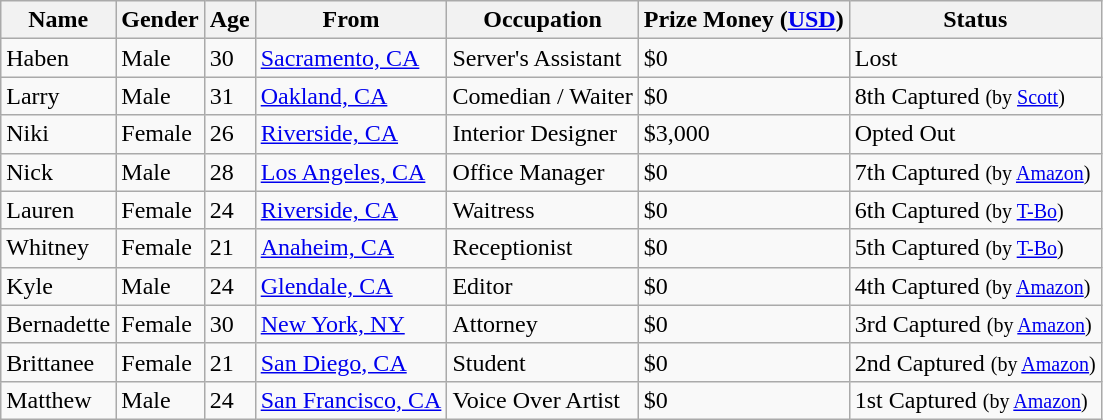<table class="wikitable sortable">
<tr>
<th>Name</th>
<th>Gender</th>
<th>Age</th>
<th>From</th>
<th>Occupation</th>
<th>Prize Money (<a href='#'>USD</a>)</th>
<th>Status</th>
</tr>
<tr>
<td>Haben</td>
<td>Male</td>
<td>30</td>
<td><a href='#'>Sacramento, CA</a></td>
<td>Server's Assistant</td>
<td>$0</td>
<td>Lost</td>
</tr>
<tr>
<td>Larry</td>
<td>Male</td>
<td>31</td>
<td><a href='#'>Oakland, CA</a></td>
<td>Comedian / Waiter</td>
<td>$0</td>
<td>8th Captured <small>(by <a href='#'>Scott</a>)</small></td>
</tr>
<tr>
<td>Niki</td>
<td>Female</td>
<td>26</td>
<td><a href='#'>Riverside, CA</a></td>
<td>Interior Designer</td>
<td>$3,000</td>
<td>Opted Out</td>
</tr>
<tr>
<td>Nick</td>
<td>Male</td>
<td>28</td>
<td><a href='#'>Los Angeles, CA</a></td>
<td>Office Manager</td>
<td>$0</td>
<td>7th Captured <small>(by <a href='#'>Amazon</a>)</small></td>
</tr>
<tr>
<td>Lauren</td>
<td>Female</td>
<td>24</td>
<td><a href='#'>Riverside, CA</a></td>
<td>Waitress</td>
<td>$0</td>
<td>6th Captured <small>(by <a href='#'>T-Bo</a>)</small></td>
</tr>
<tr>
<td>Whitney</td>
<td>Female</td>
<td>21</td>
<td><a href='#'>Anaheim, CA</a></td>
<td>Receptionist</td>
<td>$0</td>
<td>5th Captured <small>(by <a href='#'>T-Bo</a>)</small></td>
</tr>
<tr>
<td>Kyle</td>
<td>Male</td>
<td>24</td>
<td><a href='#'>Glendale, CA</a></td>
<td>Editor</td>
<td>$0</td>
<td>4th Captured <small>(by <a href='#'>Amazon</a>)</small></td>
</tr>
<tr>
<td>Bernadette</td>
<td>Female</td>
<td>30</td>
<td><a href='#'>New York, NY</a></td>
<td>Attorney</td>
<td>$0</td>
<td>3rd Captured <small>(by <a href='#'>Amazon</a>)</small></td>
</tr>
<tr>
<td>Brittanee</td>
<td>Female</td>
<td>21</td>
<td><a href='#'>San Diego, CA</a></td>
<td>Student</td>
<td>$0</td>
<td>2nd Captured <small>(by <a href='#'>Amazon</a>)</small></td>
</tr>
<tr>
<td>Matthew</td>
<td>Male</td>
<td>24</td>
<td><a href='#'>San Francisco, CA</a></td>
<td>Voice Over Artist</td>
<td>$0</td>
<td>1st Captured <small>(by <a href='#'>Amazon</a>)</small></td>
</tr>
</table>
